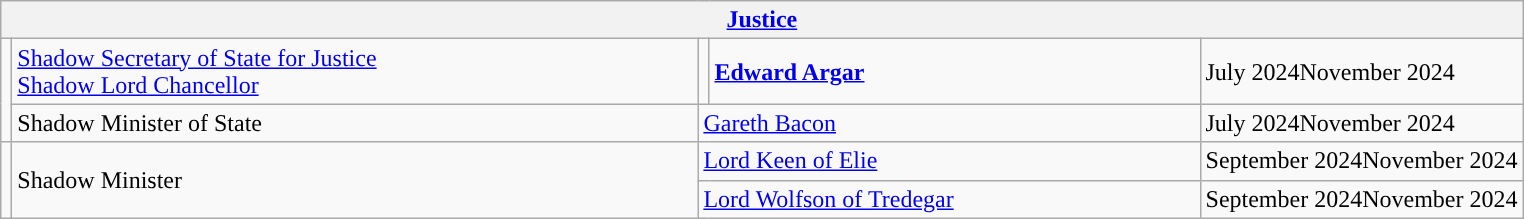<table class="wikitable">
<tr>
<th colspan="5"><a href='#'>Justice</a></th>
</tr>
<tr>
<td rowspan="2" style="background: "></td>
<td style="width: 450px;"><a href='#'>Shadow Secretary of State for Justice</a><br><a href='#'>Shadow Lord Chancellor</a></td>
<td style="background: "></td>
<td style="width: 320px;"><strong><a href='#'>Edward Argar</a></strong></td>
<td>July 2024November 2024</td>
</tr>
<tr>
<td>Shadow Minister of State</td>
<td colspan="2"><a href='#'>Gareth Bacon</a><br></td>
<td>July 2024November 2024</td>
</tr>
<tr>
<td rowspan="2" style="background: "></td>
<td rowspan="2">Shadow Minister</td>
<td colspan="2"><a href='#'>Lord Keen of Elie</a></td>
<td>September 2024November 2024</td>
</tr>
<tr>
<td colspan="2"><a href='#'>Lord Wolfson of Tredegar</a></td>
<td>September 2024November 2024</td>
</tr>
</table>
